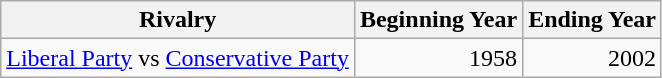<table class="wikitable sortable">
<tr>
<th>Rivalry</th>
<th>Beginning Year</th>
<th>Ending Year</th>
</tr>
<tr>
<td><a href='#'>Liberal Party</a> vs <a href='#'>Conservative Party</a></td>
<td style="text-align:right;">1958</td>
<td style="text-align:right;">2002</td>
</tr>
</table>
